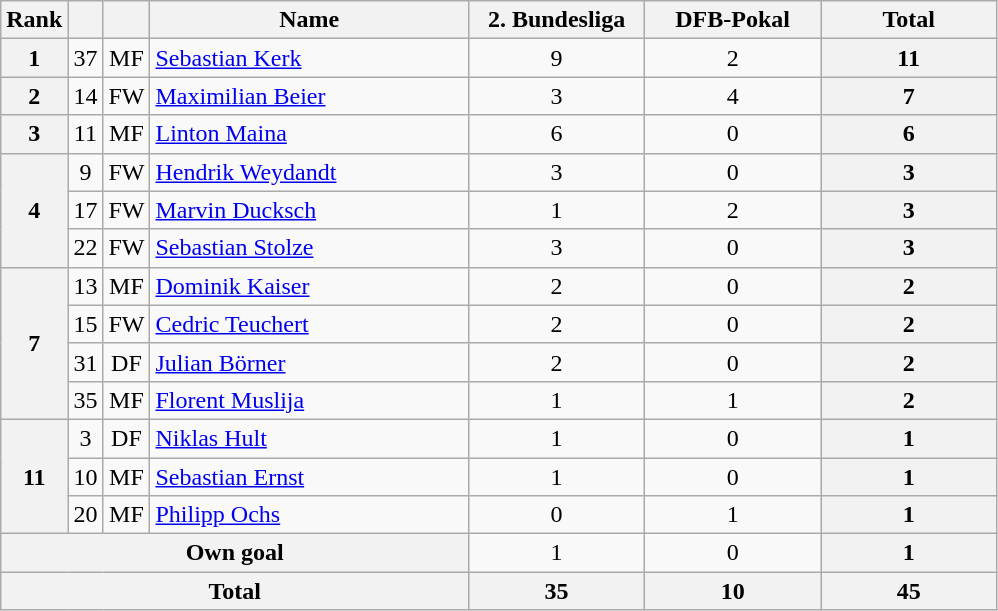<table class="wikitable" style="text-align:center;">
<tr>
<th>Rank</th>
<th width=15></th>
<th width=15></th>
<th width=205>Name</th>
<th width=110>2. Bundesliga</th>
<th width=110>DFB-Pokal</th>
<th width=110>Total</th>
</tr>
<tr>
<th>1</th>
<td>37</td>
<td>MF</td>
<td align="left"> <a href='#'>Sebastian Kerk</a></td>
<td>9</td>
<td>2</td>
<th>11</th>
</tr>
<tr>
<th>2</th>
<td>14</td>
<td>FW</td>
<td align="left"> <a href='#'>Maximilian Beier</a></td>
<td>3</td>
<td>4</td>
<th>7</th>
</tr>
<tr>
<th>3</th>
<td>11</td>
<td>MF</td>
<td align="left"> <a href='#'>Linton Maina</a></td>
<td>6</td>
<td>0</td>
<th>6</th>
</tr>
<tr>
<th rowspan=3>4</th>
<td>9</td>
<td>FW</td>
<td align="left"> <a href='#'>Hendrik Weydandt</a></td>
<td>3</td>
<td>0</td>
<th>3</th>
</tr>
<tr>
<td>17</td>
<td>FW</td>
<td align="left"> <a href='#'>Marvin Ducksch</a></td>
<td>1</td>
<td>2</td>
<th>3</th>
</tr>
<tr>
<td>22</td>
<td>FW</td>
<td align="left"> <a href='#'>Sebastian Stolze</a></td>
<td>3</td>
<td>0</td>
<th>3</th>
</tr>
<tr>
<th rowspan=4>7</th>
<td>13</td>
<td>MF</td>
<td align="left"> <a href='#'>Dominik Kaiser</a></td>
<td>2</td>
<td>0</td>
<th>2</th>
</tr>
<tr>
<td>15</td>
<td>FW</td>
<td align="left"> <a href='#'>Cedric Teuchert</a></td>
<td>2</td>
<td>0</td>
<th>2</th>
</tr>
<tr>
<td>31</td>
<td>DF</td>
<td align="left"> <a href='#'>Julian Börner</a></td>
<td>2</td>
<td>0</td>
<th>2</th>
</tr>
<tr>
<td>35</td>
<td>MF</td>
<td align="left"> <a href='#'>Florent Muslija</a></td>
<td>1</td>
<td>1</td>
<th>2</th>
</tr>
<tr>
<th rowspan=3>11</th>
<td>3</td>
<td>DF</td>
<td align="left"> <a href='#'>Niklas Hult</a></td>
<td>1</td>
<td>0</td>
<th>1</th>
</tr>
<tr>
<td>10</td>
<td>MF</td>
<td align="left"> <a href='#'>Sebastian Ernst</a></td>
<td>1</td>
<td>0</td>
<th>1</th>
</tr>
<tr>
<td>20</td>
<td>MF</td>
<td align="left"> <a href='#'>Philipp Ochs</a></td>
<td>0</td>
<td>1</td>
<th>1</th>
</tr>
<tr>
<th colspan=4>Own goal</th>
<td>1</td>
<td>0</td>
<th>1</th>
</tr>
<tr>
<th colspan=4>Total</th>
<th>35</th>
<th>10</th>
<th>45</th>
</tr>
</table>
